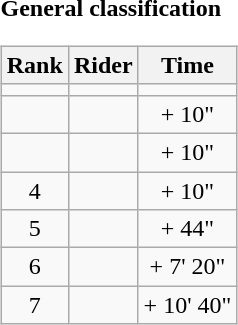<table>
<tr>
<td><strong>General classification</strong><br><table class="wikitable">
<tr>
<th scope="col">Rank</th>
<th scope="col">Rider</th>
<th scope="col">Time</th>
</tr>
<tr>
<td style="text-align:center;"></td>
<td></td>
<td style="text-align:center;"></td>
</tr>
<tr>
<td style="text-align:center;"></td>
<td></td>
<td style="text-align:center;">+ 10"</td>
</tr>
<tr>
<td style="text-align:center;"></td>
<td></td>
<td style="text-align:center;">+ 10"</td>
</tr>
<tr>
<td style="text-align:center;">4</td>
<td></td>
<td style="text-align:center;">+ 10"</td>
</tr>
<tr>
<td style="text-align:center;">5</td>
<td></td>
<td style="text-align:center;">+ 44"</td>
</tr>
<tr>
<td style="text-align:center;">6</td>
<td></td>
<td style="text-align:center;">+ 7' 20"</td>
</tr>
<tr>
<td style="text-align:center;">7</td>
<td></td>
<td style="text-align:center;">+ 10' 40"</td>
</tr>
</table>
</td>
</tr>
</table>
